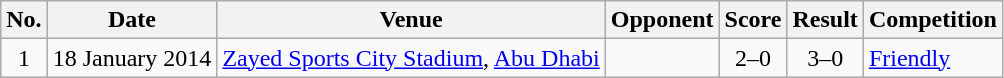<table class="wikitable">
<tr>
<th>No.</th>
<th>Date</th>
<th>Venue</th>
<th>Opponent</th>
<th>Score</th>
<th>Result</th>
<th>Competition</th>
</tr>
<tr>
<td align="center">1</td>
<td>18 January 2014</td>
<td><a href='#'>Zayed Sports City Stadium</a>, <a href='#'>Abu Dhabi</a></td>
<td></td>
<td align="center">2–0</td>
<td align="center">3–0</td>
<td><a href='#'>Friendly</a></td>
</tr>
</table>
